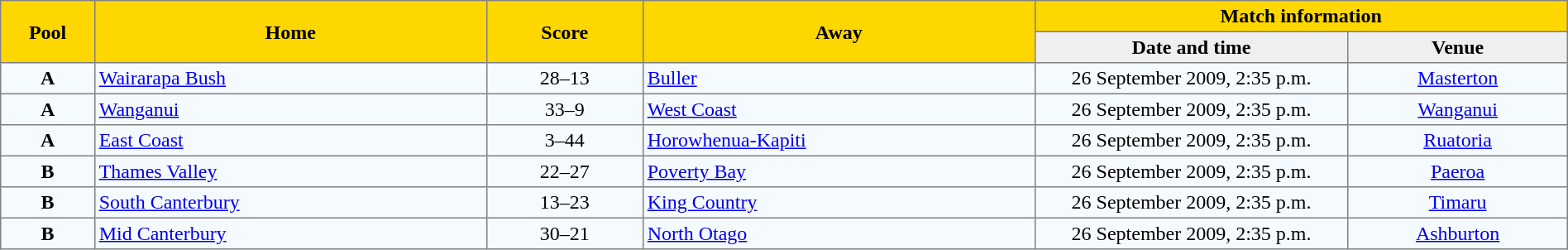<table border=1 style="border-collapse:collapse;text-align:center" cellpadding=3 cellspacing=0 width=100%>
<tr bgcolor=#FFD700>
<th rowspan=2 width=6%>Pool</th>
<th rowspan=2 width=25%>Home</th>
<th rowspan=2 width=10%>Score</th>
<th rowspan=2 width=25%>Away</th>
<th colspan=2>Match information</th>
</tr>
<tr bgcolor=#EFEFEF>
<th width=20%>Date and time</th>
<th width=14%>Venue</th>
</tr>
<tr bgcolor=#F5FAFF>
<td><strong>A</strong></td>
<td align=left><a href='#'>Wairarapa Bush</a></td>
<td align=center>28–13</td>
<td align=left><a href='#'>Buller</a></td>
<td>26 September 2009, 2:35 p.m.</td>
<td><a href='#'>Masterton</a></td>
</tr>
<tr bgcolor=#F5FAFF>
<td><strong>A</strong></td>
<td align=left><a href='#'>Wanganui</a></td>
<td align=center>33–9</td>
<td align=left><a href='#'>West Coast</a></td>
<td>26 September 2009, 2:35 p.m.</td>
<td><a href='#'>Wanganui</a></td>
</tr>
<tr bgcolor=#F5FAFF>
<td><strong>A</strong></td>
<td align=left><a href='#'>East Coast</a></td>
<td align=center>3–44</td>
<td align=left><a href='#'>Horowhenua-Kapiti</a></td>
<td>26 September 2009, 2:35 p.m.</td>
<td><a href='#'>Ruatoria</a></td>
</tr>
<tr bgcolor=#F5FAFF>
<td><strong>B</strong></td>
<td align=left><a href='#'>Thames Valley</a></td>
<td align=center>22–27</td>
<td align=left><a href='#'>Poverty Bay</a></td>
<td>26 September 2009, 2:35 p.m.</td>
<td><a href='#'>Paeroa</a></td>
</tr>
<tr bgcolor=#F5FAFF>
<td><strong>B</strong></td>
<td align=left><a href='#'>South Canterbury</a></td>
<td align=center>13–23</td>
<td align=left><a href='#'>King Country</a></td>
<td>26 September 2009, 2:35 p.m.</td>
<td><a href='#'>Timaru</a></td>
</tr>
<tr bgcolor=#F5FAFF>
<td><strong>B</strong></td>
<td align=left><a href='#'>Mid Canterbury</a></td>
<td align=center>30–21</td>
<td align=left><a href='#'>North Otago</a></td>
<td>26 September 2009, 2:35 p.m.</td>
<td><a href='#'>Ashburton</a></td>
</tr>
</table>
